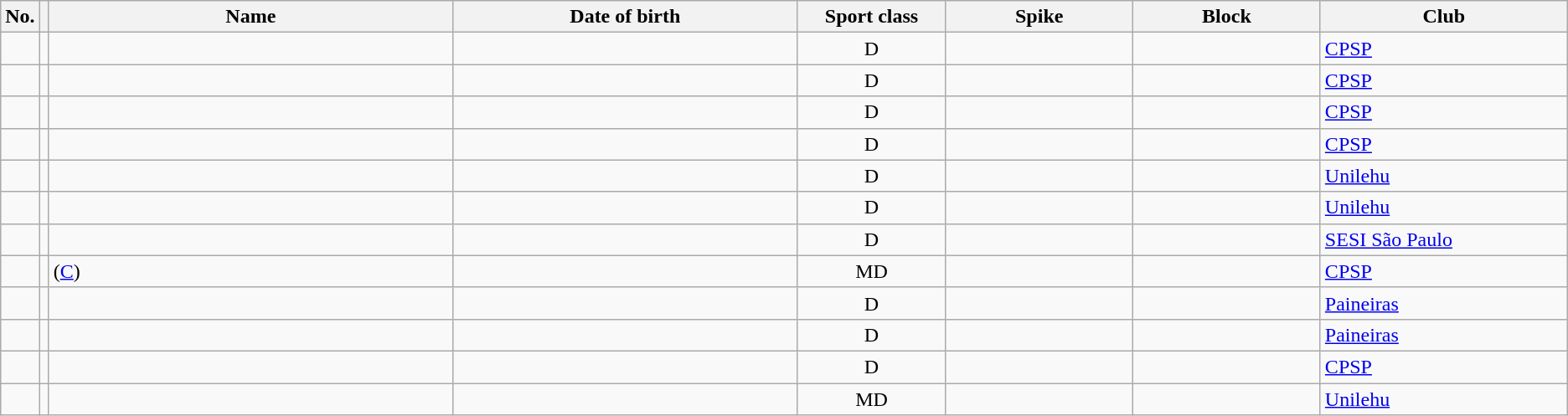<table class="wikitable sortable" style="text-align:center;">
<tr>
<th>No.</th>
<th></th>
<th style="width:20em">Name</th>
<th style="width:17em">Date of birth</th>
<th style="width:7em">Sport class</th>
<th style="width:9em">Spike</th>
<th style="width:9em">Block</th>
<th style="width:12em">Club</th>
</tr>
<tr>
<td></td>
<td></td>
<td style="text-align:left;"></td>
<td style="text-align:right;"></td>
<td>D</td>
<td></td>
<td></td>
<td style="text-align:left;"> <a href='#'>CPSP</a></td>
</tr>
<tr>
<td></td>
<td></td>
<td style="text-align:left;"></td>
<td style="text-align:right;"></td>
<td>D</td>
<td></td>
<td></td>
<td style="text-align:left;"> <a href='#'>CPSP</a></td>
</tr>
<tr>
<td></td>
<td></td>
<td style="text-align:left;"></td>
<td style="text-align:right;"></td>
<td>D</td>
<td></td>
<td></td>
<td style="text-align:left;"> <a href='#'>CPSP</a></td>
</tr>
<tr>
<td></td>
<td></td>
<td style="text-align:left;"></td>
<td style="text-align:right;"></td>
<td>D</td>
<td></td>
<td></td>
<td style="text-align:left;"> <a href='#'>CPSP</a></td>
</tr>
<tr>
<td></td>
<td></td>
<td style="text-align:left;"></td>
<td style="text-align:right;"></td>
<td>D</td>
<td></td>
<td></td>
<td style="text-align:left;"> <a href='#'>Unilehu</a></td>
</tr>
<tr>
<td></td>
<td></td>
<td style="text-align:left;"></td>
<td style="text-align:right;"></td>
<td>D</td>
<td></td>
<td></td>
<td style="text-align:left;"> <a href='#'>Unilehu</a></td>
</tr>
<tr>
<td></td>
<td></td>
<td style="text-align:left;"></td>
<td style="text-align:right;"></td>
<td>D</td>
<td></td>
<td></td>
<td style="text-align:left;"> <a href='#'>SESI São Paulo</a></td>
</tr>
<tr>
<td></td>
<td></td>
<td style="text-align:left;"> (<a href='#'>C</a>)</td>
<td style="text-align:right;"></td>
<td>MD</td>
<td></td>
<td></td>
<td style="text-align:left;"> <a href='#'>CPSP</a></td>
</tr>
<tr>
<td></td>
<td></td>
<td style="text-align:left;"></td>
<td style="text-align:right;"></td>
<td>D</td>
<td></td>
<td></td>
<td style="text-align:left;"> <a href='#'>Paineiras</a></td>
</tr>
<tr>
<td></td>
<td></td>
<td style="text-align:left;"></td>
<td style="text-align:right;"></td>
<td>D</td>
<td></td>
<td></td>
<td style="text-align:left;"> <a href='#'>Paineiras</a></td>
</tr>
<tr>
<td></td>
<td></td>
<td style="text-align:left;"></td>
<td style="text-align:right;"></td>
<td>D</td>
<td></td>
<td></td>
<td style="text-align:left;"> <a href='#'>CPSP</a></td>
</tr>
<tr>
<td></td>
<td></td>
<td style="text-align:left;"></td>
<td style="text-align:right;"></td>
<td>MD</td>
<td></td>
<td></td>
<td style="text-align:left;"> <a href='#'>Unilehu</a></td>
</tr>
</table>
